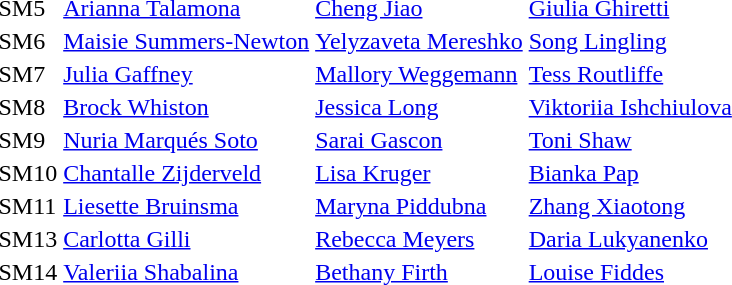<table>
<tr>
<td>SM5</td>
<td><a href='#'>Arianna Talamona</a><br></td>
<td><a href='#'>Cheng Jiao</a><br></td>
<td><a href='#'>Giulia Ghiretti</a><br></td>
</tr>
<tr>
<td>SM6</td>
<td><a href='#'>Maisie Summers-Newton</a><br></td>
<td><a href='#'>Yelyzaveta Mereshko</a><br></td>
<td><a href='#'>Song Lingling</a><br></td>
</tr>
<tr>
<td>SM7</td>
<td><a href='#'>Julia Gaffney</a><br></td>
<td><a href='#'>Mallory Weggemann</a><br></td>
<td><a href='#'>Tess Routliffe</a><br></td>
</tr>
<tr>
<td>SM8</td>
<td><a href='#'>Brock Whiston</a><br></td>
<td><a href='#'>Jessica Long</a><br></td>
<td><a href='#'>Viktoriia Ishchiulova</a><br></td>
</tr>
<tr>
<td>SM9</td>
<td><a href='#'>Nuria Marqués Soto</a><br></td>
<td><a href='#'>Sarai Gascon</a><br></td>
<td><a href='#'>Toni Shaw</a><br></td>
</tr>
<tr>
<td>SM10</td>
<td><a href='#'>Chantalle Zijderveld</a><br></td>
<td><a href='#'>Lisa Kruger</a><br></td>
<td><a href='#'>Bianka Pap</a><br></td>
</tr>
<tr>
<td>SM11</td>
<td><a href='#'>Liesette Bruinsma</a><br></td>
<td><a href='#'>Maryna Piddubna</a><br></td>
<td><a href='#'>Zhang Xiaotong</a><br></td>
</tr>
<tr>
<td>SM13</td>
<td><a href='#'>Carlotta Gilli</a><br></td>
<td><a href='#'>Rebecca Meyers</a><br></td>
<td><a href='#'>Daria Lukyanenko</a><br></td>
</tr>
<tr>
<td>SM14</td>
<td><a href='#'>Valeriia Shabalina</a><br></td>
<td><a href='#'>Bethany Firth</a><br></td>
<td><a href='#'>Louise Fiddes</a><br></td>
</tr>
</table>
